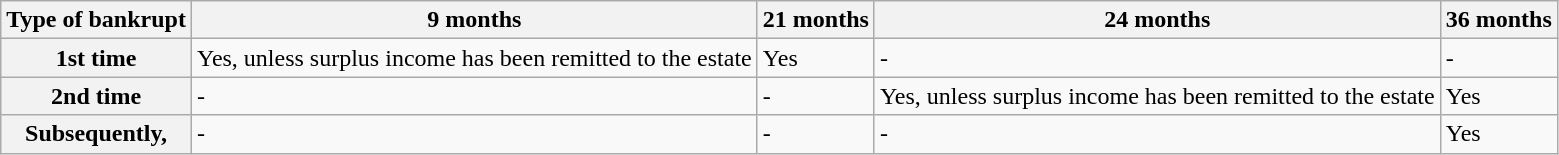<table class="wikitable" border="1">
<tr>
<th scope="col"><strong>Type of bankrupt</strong></th>
<th scope="col"><strong>9 months</strong></th>
<th scope="col"><strong>21 months</strong></th>
<th scope="col"><strong>24 months</strong></th>
<th scope="col"><strong>36 months</strong></th>
</tr>
<tr>
<th scope="row">1st time</th>
<td>Yes, unless surplus income has been remitted to the estate</td>
<td>Yes</td>
<td>-</td>
<td>-</td>
</tr>
<tr>
<th scope="row">2nd time</th>
<td>-</td>
<td>-</td>
<td>Yes, unless surplus income has been remitted to the estate</td>
<td>Yes</td>
</tr>
<tr>
<th scope="row">Subsequently,</th>
<td>-</td>
<td>-</td>
<td>-</td>
<td>Yes</td>
</tr>
</table>
